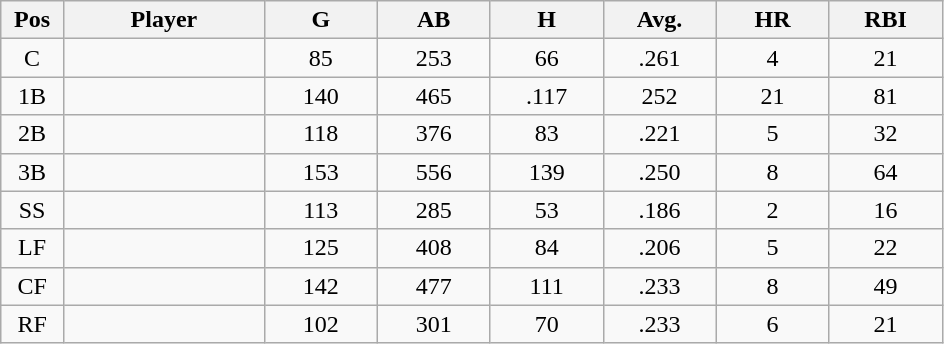<table class="wikitable sortable">
<tr>
<th bgcolor="#DDDDFF" width="5%">Pos</th>
<th bgcolor="#DDDDFF" width="16%">Player</th>
<th bgcolor="#DDDDFF" width="9%">G</th>
<th bgcolor="#DDDDFF" width="9%">AB</th>
<th bgcolor="#DDDDFF" width="9%">H</th>
<th bgcolor="#DDDDFF" width="9%">Avg.</th>
<th bgcolor="#DDDDFF" width="9%">HR</th>
<th bgcolor="#DDDDFF" width="9%">RBI</th>
</tr>
<tr align="center">
<td>C</td>
<td></td>
<td>85</td>
<td>253</td>
<td>66</td>
<td>.261</td>
<td>4</td>
<td>21</td>
</tr>
<tr align="center">
<td>1B</td>
<td></td>
<td>140</td>
<td>465</td>
<td>.117</td>
<td>252</td>
<td>21</td>
<td>81</td>
</tr>
<tr align="center">
<td>2B</td>
<td></td>
<td>118</td>
<td>376</td>
<td>83</td>
<td>.221</td>
<td>5</td>
<td>32</td>
</tr>
<tr align="center">
<td>3B</td>
<td></td>
<td>153</td>
<td>556</td>
<td>139</td>
<td>.250</td>
<td>8</td>
<td>64</td>
</tr>
<tr align="center">
<td>SS</td>
<td></td>
<td>113</td>
<td>285</td>
<td>53</td>
<td>.186</td>
<td>2</td>
<td>16</td>
</tr>
<tr align="center">
<td>LF</td>
<td></td>
<td>125</td>
<td>408</td>
<td>84</td>
<td>.206</td>
<td>5</td>
<td>22</td>
</tr>
<tr align="center">
<td>CF</td>
<td></td>
<td>142</td>
<td>477</td>
<td>111</td>
<td>.233</td>
<td>8</td>
<td>49</td>
</tr>
<tr align="center">
<td>RF</td>
<td></td>
<td>102</td>
<td>301</td>
<td>70</td>
<td>.233</td>
<td>6</td>
<td>21</td>
</tr>
</table>
